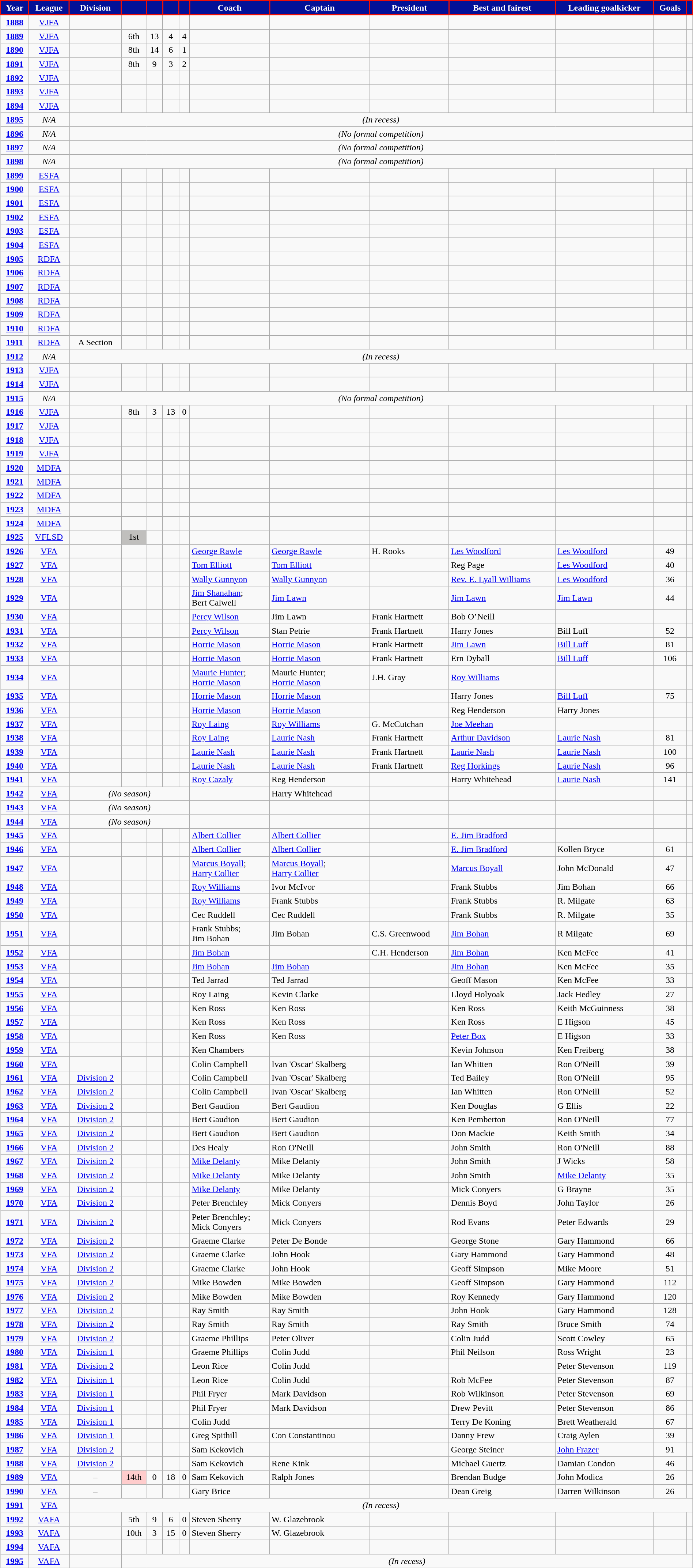<table class="wikitable"; style="width:100%;">
<tr>
<th style="background:#031197; color:#FFFFFF; border:solid #ED0F05 2px">Year</th>
<th style="background:#031197; color:#FFFFFF; border:solid #ED0F05 2px">League</th>
<th style="background:#031197; color:#FFFFFF; border:solid #ED0F05 2px">Division</th>
<th style="background:#031197; color:#FFFFFF; border:solid #ED0F05 2px"></th>
<th style="background:#031197; color:#FFFFFF; border:solid #ED0F05 2px"></th>
<th style="background:#031197; color:#FFFFFF; border:solid #ED0F05 2px"></th>
<th style="background:#031197; color:#FFFFFF; border:solid #ED0F05 2px"></th>
<th style="background:#031197; color:#FFFFFF; border:solid #ED0F05 2px">Coach</th>
<th style="background:#031197; color:#FFFFFF; border:solid #ED0F05 2px">Captain</th>
<th style="background:#031197; color:#FFFFFF; border:solid #ED0F05 2px">President</th>
<th style="background:#031197; color:#FFFFFF; border:solid #ED0F05 2px">Best and fairest</th>
<th style="background:#031197; color:#FFFFFF; border:solid #ED0F05 2px">Leading goalkicker</th>
<th style="background:#031197; color:#FFFFFF; border:solid #ED0F05 2px">Goals</th>
<th style="background:#031197; color:#FFFFFF; border:solid #ED0F05 2px"></th>
</tr>
<tr>
<td align="center"><strong><a href='#'>1888</a></strong></td>
<td align="center"><a href='#'>VJFA</a></td>
<td align="center"></td>
<td align="center"></td>
<td align="center"></td>
<td align="center"></td>
<td align="center"></td>
<td></td>
<td></td>
<td></td>
<td></td>
<td></td>
<td align="center"></td>
<td align="center"></td>
</tr>
<tr>
<td align="center"><strong><a href='#'>1889</a></strong></td>
<td align="center"><a href='#'>VJFA</a></td>
<td align="center"></td>
<td align="center">6th</td>
<td align="center">13</td>
<td align="center">4</td>
<td align="center">4</td>
<td></td>
<td></td>
<td></td>
<td></td>
<td></td>
<td align="center"></td>
<td align="center"></td>
</tr>
<tr>
<td align="center"><strong><a href='#'>1890</a></strong></td>
<td align="center"><a href='#'>VJFA</a></td>
<td align="center"></td>
<td align="center">8th</td>
<td align="center">14</td>
<td align="center">6</td>
<td align="center">1</td>
<td></td>
<td></td>
<td></td>
<td></td>
<td></td>
<td align="center"></td>
<td align="center"></td>
</tr>
<tr>
<td align="center"><strong><a href='#'>1891</a></strong></td>
<td align="center"><a href='#'>VJFA</a></td>
<td align="center"></td>
<td align="center">8th</td>
<td align="center">9</td>
<td align="center">3</td>
<td align="center">2</td>
<td></td>
<td></td>
<td></td>
<td></td>
<td></td>
<td align="center"></td>
<td align="center"></td>
</tr>
<tr>
<td align="center"><strong><a href='#'>1892</a></strong></td>
<td align="center"><a href='#'>VJFA</a></td>
<td align="center"></td>
<td align="center"></td>
<td align="center"></td>
<td align="center"></td>
<td align="center"></td>
<td></td>
<td></td>
<td></td>
<td></td>
<td></td>
<td align="center"></td>
<td align="center"></td>
</tr>
<tr>
<td align="center"><strong><a href='#'>1893</a></strong></td>
<td align="center"><a href='#'>VJFA</a></td>
<td align="center"></td>
<td align="center"></td>
<td align="center"></td>
<td align="center"></td>
<td align="center"></td>
<td></td>
<td></td>
<td></td>
<td></td>
<td></td>
<td align="center"></td>
<td align="center"></td>
</tr>
<tr>
<td align="center"><strong><a href='#'>1894</a></strong></td>
<td align="center"><a href='#'>VJFA</a></td>
<td align="center"></td>
<td align="center"></td>
<td align="center"></td>
<td align="center"></td>
<td align="center"></td>
<td></td>
<td></td>
<td></td>
<td></td>
<td></td>
<td align="center"></td>
<td align="center"></td>
</tr>
<tr>
<td align="center"><strong><a href='#'>1895</a></strong></td>
<td align="center"><em>N/A</em></td>
<td colspan="12"; align="center"><em>(In recess)</em></td>
</tr>
<tr>
<td align="center"><strong><a href='#'>1896</a></strong></td>
<td align="center"><em>N/A</em></td>
<td colspan="12"; align="center"><em>(No formal competition)</em></td>
</tr>
<tr>
<td align="center"><strong><a href='#'>1897</a></strong></td>
<td align="center"><em>N/A</em></td>
<td colspan="12"; align="center"><em>(No formal competition)</em></td>
</tr>
<tr>
<td align="center"><strong><a href='#'>1898</a></strong></td>
<td align="center"><em>N/A</em></td>
<td colspan="12"; align="center"><em>(No formal competition)</em></td>
</tr>
<tr>
<td align="center"><strong><a href='#'>1899</a></strong></td>
<td align="center"><a href='#'>ESFA</a></td>
<td align="center"></td>
<td align="center"></td>
<td align="center"></td>
<td align="center"></td>
<td align="center"></td>
<td></td>
<td></td>
<td></td>
<td></td>
<td></td>
<td align="center"></td>
<td align="center"></td>
</tr>
<tr>
<td align="center"><strong><a href='#'>1900</a></strong></td>
<td align="center"><a href='#'>ESFA</a></td>
<td align="center"></td>
<td align="center"></td>
<td align="center"></td>
<td align="center"></td>
<td align="center"></td>
<td></td>
<td></td>
<td></td>
<td></td>
<td></td>
<td align="center"></td>
<td align="center"></td>
</tr>
<tr>
<td align="center"><strong><a href='#'>1901</a></strong></td>
<td align="center"><a href='#'>ESFA</a></td>
<td align="center"></td>
<td align="center"></td>
<td align="center"></td>
<td align="center"></td>
<td align="center"></td>
<td></td>
<td></td>
<td></td>
<td></td>
<td></td>
<td align="center"></td>
<td align="center"></td>
</tr>
<tr>
<td align="center"><strong><a href='#'>1902</a></strong></td>
<td align="center"><a href='#'>ESFA</a></td>
<td align="center"></td>
<td align="center"></td>
<td align="center"></td>
<td align="center"></td>
<td align="center"></td>
<td></td>
<td></td>
<td></td>
<td></td>
<td></td>
<td align="center"></td>
<td align="center"></td>
</tr>
<tr>
<td align="center"><strong><a href='#'>1903</a></strong></td>
<td align="center"><a href='#'>ESFA</a></td>
<td align="center"></td>
<td align="center"></td>
<td align="center"></td>
<td align="center"></td>
<td align="center"></td>
<td></td>
<td></td>
<td></td>
<td></td>
<td></td>
<td align="center"></td>
<td align="center"></td>
</tr>
<tr>
<td align="center"><strong><a href='#'>1904</a></strong></td>
<td align="center"><a href='#'>ESFA</a></td>
<td align="center"></td>
<td align="center"></td>
<td align="center"></td>
<td align="center"></td>
<td align="center"></td>
<td></td>
<td></td>
<td></td>
<td></td>
<td></td>
<td align="center"></td>
<td align="center"></td>
</tr>
<tr>
<td align="center"><strong><a href='#'>1905</a></strong></td>
<td align="center"><a href='#'>RDFA</a></td>
<td align="center"></td>
<td align="center"></td>
<td align="center"></td>
<td align="center"></td>
<td align="center"></td>
<td></td>
<td></td>
<td></td>
<td></td>
<td></td>
<td align="center"></td>
<td align="center"></td>
</tr>
<tr>
<td align="center"><strong><a href='#'>1906</a></strong></td>
<td align="center"><a href='#'>RDFA</a></td>
<td align="center"></td>
<td align="center"></td>
<td align="center"></td>
<td align="center"></td>
<td align="center"></td>
<td></td>
<td></td>
<td></td>
<td></td>
<td></td>
<td align="center"></td>
<td align="center"></td>
</tr>
<tr>
<td align="center"><strong><a href='#'>1907</a></strong></td>
<td align="center"><a href='#'>RDFA</a></td>
<td align="center"></td>
<td align="center"></td>
<td align="center"></td>
<td align="center"></td>
<td align="center"></td>
<td></td>
<td></td>
<td></td>
<td></td>
<td></td>
<td align="center"></td>
<td align="center"></td>
</tr>
<tr>
<td align="center"><strong><a href='#'>1908</a></strong></td>
<td align="center"><a href='#'>RDFA</a></td>
<td align="center"></td>
<td align="center"></td>
<td align="center"></td>
<td align="center"></td>
<td align="center"></td>
<td></td>
<td></td>
<td></td>
<td></td>
<td></td>
<td align="center"></td>
<td align="center"></td>
</tr>
<tr>
<td align="center"><strong><a href='#'>1909</a></strong></td>
<td align="center"><a href='#'>RDFA</a></td>
<td align="center"></td>
<td align="center"></td>
<td align="center"></td>
<td align="center"></td>
<td align="center"></td>
<td></td>
<td></td>
<td></td>
<td></td>
<td></td>
<td align="center"></td>
<td align="center"></td>
</tr>
<tr>
<td align="center"><strong><a href='#'>1910</a></strong></td>
<td align="center"><a href='#'>RDFA</a></td>
<td align="center"></td>
<td align="center"></td>
<td align="center"></td>
<td align="center"></td>
<td align="center"></td>
<td></td>
<td></td>
<td></td>
<td></td>
<td></td>
<td align="center"></td>
<td align="center"></td>
</tr>
<tr>
<td align="center"><strong><a href='#'>1911</a></strong></td>
<td align="center"><a href='#'>RDFA</a></td>
<td align="center">A Section</td>
<td align="center"></td>
<td align="center"></td>
<td align="center"></td>
<td align="center"></td>
<td></td>
<td></td>
<td></td>
<td></td>
<td></td>
<td align="center"></td>
<td align="center"></td>
</tr>
<tr>
<td align="center"><strong><a href='#'>1912</a></strong></td>
<td align="center"><em>N/A</em></td>
<td colspan="12"; align="center"><em>(In recess)</em></td>
</tr>
<tr>
<td align="center"><strong><a href='#'>1913</a></strong></td>
<td align="center"><a href='#'>VJFA</a></td>
<td align="center"></td>
<td align="center"></td>
<td align="center"></td>
<td align="center"></td>
<td align="center"></td>
<td></td>
<td></td>
<td></td>
<td></td>
<td></td>
<td align="center"></td>
<td align="center"></td>
</tr>
<tr>
<td align="center"><strong><a href='#'>1914</a></strong></td>
<td align="center"><a href='#'>VJFA</a></td>
<td align="center"></td>
<td align="center"></td>
<td align="center"></td>
<td align="center"></td>
<td align="center"></td>
<td></td>
<td></td>
<td></td>
<td></td>
<td></td>
<td align="center"></td>
<td align="center"></td>
</tr>
<tr>
<td align="center"><strong><a href='#'>1915</a></strong></td>
<td align="center"><em>N/A</em></td>
<td colspan="12"; align="center"><em>(No formal competition)</em></td>
</tr>
<tr>
<td align="center"><strong><a href='#'>1916</a></strong></td>
<td align="center"><a href='#'>VJFA</a></td>
<td align="center"></td>
<td align="center">8th</td>
<td align="center">3</td>
<td align="center">13</td>
<td align="center">0</td>
<td></td>
<td></td>
<td></td>
<td></td>
<td></td>
<td align="center"></td>
<td align="center"></td>
</tr>
<tr>
<td align="center"><strong><a href='#'>1917</a></strong></td>
<td align="center"><a href='#'>VJFA</a></td>
<td align="center"></td>
<td align="center"></td>
<td align="center"></td>
<td align="center"></td>
<td align="center"></td>
<td></td>
<td></td>
<td></td>
<td></td>
<td></td>
<td align="center"></td>
<td align="center"></td>
</tr>
<tr>
<td align="center"><strong><a href='#'>1918</a></strong></td>
<td align="center"><a href='#'>VJFA</a></td>
<td align="center"></td>
<td align="center"></td>
<td align="center"></td>
<td align="center"></td>
<td align="center"></td>
<td></td>
<td></td>
<td></td>
<td></td>
<td></td>
<td align="center"></td>
<td align="center"></td>
</tr>
<tr>
<td align="center"><strong><a href='#'>1919</a></strong></td>
<td align="center"><a href='#'>VJFA</a></td>
<td align="center"></td>
<td align="center"></td>
<td align="center"></td>
<td align="center"></td>
<td align="center"></td>
<td></td>
<td></td>
<td></td>
<td></td>
<td></td>
<td align="center"></td>
<td align="center"></td>
</tr>
<tr>
<td align="center"><strong><a href='#'>1920</a></strong></td>
<td align="center"><a href='#'>MDFA</a></td>
<td align="center"></td>
<td align="center"></td>
<td align="center"></td>
<td align="center"></td>
<td align="center"></td>
<td></td>
<td></td>
<td></td>
<td></td>
<td></td>
<td align="center"></td>
<td align="center"></td>
</tr>
<tr>
<td align="center"><strong><a href='#'>1921</a></strong></td>
<td align="center"><a href='#'>MDFA</a></td>
<td align="center"></td>
<td align="center"></td>
<td align="center"></td>
<td align="center"></td>
<td align="center"></td>
<td></td>
<td></td>
<td></td>
<td></td>
<td></td>
<td align="center"></td>
<td align="center"></td>
</tr>
<tr>
<td align="center"><strong><a href='#'>1922</a></strong></td>
<td align="center"><a href='#'>MDFA</a></td>
<td align="center"></td>
<td align="center"></td>
<td align="center"></td>
<td align="center"></td>
<td align="center"></td>
<td></td>
<td></td>
<td></td>
<td></td>
<td></td>
<td align="center"></td>
<td align="center"></td>
</tr>
<tr>
<td align="center"><strong><a href='#'>1923</a></strong></td>
<td align="center"><a href='#'>MDFA</a></td>
<td align="center"></td>
<td align="center"></td>
<td align="center"></td>
<td align="center"></td>
<td align="center"></td>
<td></td>
<td></td>
<td></td>
<td></td>
<td></td>
<td align="center"></td>
<td align="center"></td>
</tr>
<tr>
<td align="center"><strong><a href='#'>1924</a></strong></td>
<td align="center"><a href='#'>MDFA</a></td>
<td align="center"></td>
<td align="center"></td>
<td align="center"></td>
<td align="center"></td>
<td align="center"></td>
<td></td>
<td></td>
<td></td>
<td></td>
<td></td>
<td align="center"></td>
<td align="center"></td>
</tr>
<tr>
<td align="center"><strong><a href='#'>1925</a></strong></td>
<td align="center"><a href='#'>VFLSD</a></td>
<td align="center"></td>
<td style=background:#C0BFBD; align="center">1st</td>
<td align="center"></td>
<td align="center"></td>
<td align="center"></td>
<td></td>
<td></td>
<td></td>
<td></td>
<td></td>
<td align="center"></td>
<td align="center"></td>
</tr>
<tr>
<td align="center"><strong><a href='#'>1926</a></strong></td>
<td align="center"><a href='#'>VFA</a></td>
<td align="center"></td>
<td align="center"></td>
<td align="center"></td>
<td align="center"></td>
<td align="center"></td>
<td><a href='#'>George Rawle</a></td>
<td><a href='#'>George Rawle</a></td>
<td>H. Rooks</td>
<td><a href='#'>Les Woodford</a></td>
<td><a href='#'>Les Woodford</a></td>
<td align="center">49</td>
<td align="center"></td>
</tr>
<tr>
<td align="center"><strong><a href='#'>1927</a></strong></td>
<td align="center"><a href='#'>VFA</a></td>
<td align="center"></td>
<td align="center"></td>
<td align="center"></td>
<td align="center"></td>
<td align="center"></td>
<td><a href='#'>Tom Elliott</a></td>
<td><a href='#'>Tom Elliott</a></td>
<td></td>
<td>Reg Page</td>
<td><a href='#'>Les Woodford</a></td>
<td align="center">40</td>
<td align="center"></td>
</tr>
<tr>
<td align="center"><strong><a href='#'>1928</a></strong></td>
<td align="center"><a href='#'>VFA</a></td>
<td align="center"></td>
<td align="center"></td>
<td align="center"></td>
<td align="center"></td>
<td align="center"></td>
<td><a href='#'>Wally Gunnyon</a></td>
<td><a href='#'>Wally Gunnyon</a></td>
<td></td>
<td><a href='#'>Rev. E. Lyall Williams</a></td>
<td><a href='#'>Les Woodford</a></td>
<td align="center">36</td>
<td align="center"></td>
</tr>
<tr>
<td align="center"><strong><a href='#'>1929</a></strong></td>
<td align="center"><a href='#'>VFA</a></td>
<td align="center"></td>
<td align="center"></td>
<td align="center"></td>
<td align="center"></td>
<td align="center"></td>
<td><a href='#'>Jim Shanahan</a>; <br> Bert Calwell</td>
<td><a href='#'>Jim Lawn</a></td>
<td></td>
<td><a href='#'>Jim Lawn</a></td>
<td><a href='#'>Jim Lawn</a></td>
<td align="center">44</td>
<td align="center"></td>
</tr>
<tr>
<td align="center"><strong><a href='#'>1930</a></strong></td>
<td align="center"><a href='#'>VFA</a></td>
<td align="center"></td>
<td align="center"></td>
<td align="center"></td>
<td align="center"></td>
<td align="center"></td>
<td><a href='#'>Percy Wilson</a></td>
<td>Jim Lawn</td>
<td>Frank Hartnett</td>
<td>Bob O’Neill </td>
<td></td>
<td align="center"></td>
<td align="center"></td>
</tr>
<tr>
<td align="center"><strong><a href='#'>1931</a></strong></td>
<td align="center"><a href='#'>VFA</a></td>
<td align="center"></td>
<td align="center"></td>
<td align="center"></td>
<td align="center"></td>
<td align="center"></td>
<td><a href='#'>Percy Wilson</a></td>
<td>Stan Petrie</td>
<td>Frank Hartnett</td>
<td>Harry Jones</td>
<td>Bill Luff</td>
<td align="center">52</td>
<td align="center"></td>
</tr>
<tr>
<td align="center"><strong><a href='#'>1932</a></strong></td>
<td align="center"><a href='#'>VFA</a></td>
<td align="center"></td>
<td align="center"></td>
<td align="center"></td>
<td align="center"></td>
<td align="center"></td>
<td><a href='#'>Horrie Mason</a></td>
<td><a href='#'>Horrie Mason</a></td>
<td>Frank Hartnett</td>
<td><a href='#'>Jim Lawn</a></td>
<td><a href='#'>Bill Luff</a></td>
<td align="center">81</td>
<td align="center"></td>
</tr>
<tr>
<td align="center"><strong><a href='#'>1933</a></strong></td>
<td align="center"><a href='#'>VFA</a></td>
<td align="center"></td>
<td align="center"></td>
<td align="center"></td>
<td align="center"></td>
<td align="center"></td>
<td><a href='#'>Horrie Mason</a></td>
<td><a href='#'>Horrie Mason</a></td>
<td>Frank Hartnett</td>
<td>Ern Dyball</td>
<td><a href='#'>Bill Luff</a></td>
<td align="center">106</td>
<td align="center"></td>
</tr>
<tr>
<td align="center"><strong><a href='#'>1934</a></strong></td>
<td align="center"><a href='#'>VFA</a></td>
<td align="center"></td>
<td align="center"></td>
<td align="center"></td>
<td align="center"></td>
<td align="center"></td>
<td><a href='#'>Maurie Hunter</a>; <br> <a href='#'>Horrie Mason</a></td>
<td>Maurie Hunter; <br> <a href='#'>Horrie Mason</a></td>
<td>J.H. Gray</td>
<td><a href='#'>Roy Williams</a></td>
<td></td>
<td align="center"></td>
<td align="center"></td>
</tr>
<tr>
<td align="center"><strong><a href='#'>1935</a></strong></td>
<td align="center"><a href='#'>VFA</a></td>
<td align="center"></td>
<td align="center"></td>
<td align="center"></td>
<td align="center"></td>
<td align="center"></td>
<td><a href='#'>Horrie Mason</a></td>
<td><a href='#'>Horrie Mason</a></td>
<td></td>
<td>Harry Jones</td>
<td><a href='#'>Bill Luff</a></td>
<td align="center">75</td>
<td align="center"></td>
</tr>
<tr>
<td align="center"><strong><a href='#'>1936</a></strong></td>
<td align="center"><a href='#'>VFA</a></td>
<td align="center"></td>
<td align="center"></td>
<td align="center"></td>
<td align="center"></td>
<td align="center"></td>
<td><a href='#'>Horrie Mason</a></td>
<td><a href='#'>Horrie Mason</a></td>
<td></td>
<td>Reg Henderson</td>
<td>Harry Jones</td>
<td align="center"></td>
<td align="center"></td>
</tr>
<tr>
<td align="center"><strong><a href='#'>1937</a></strong></td>
<td align="center"><a href='#'>VFA</a></td>
<td align="center"></td>
<td align="center"></td>
<td align="center"></td>
<td align="center"></td>
<td align="center"></td>
<td><a href='#'>Roy Laing</a></td>
<td><a href='#'>Roy Williams</a></td>
<td>G. McCutchan</td>
<td><a href='#'>Joe Meehan</a></td>
<td></td>
<td align="center"></td>
<td align="center"></td>
</tr>
<tr>
<td align="center"><strong><a href='#'>1938</a></strong></td>
<td align="center"><a href='#'>VFA</a></td>
<td align="center"></td>
<td align="center"></td>
<td align="center"></td>
<td align="center"></td>
<td align="center"></td>
<td><a href='#'>Roy Laing</a></td>
<td><a href='#'>Laurie Nash</a></td>
<td>Frank Hartnett</td>
<td><a href='#'>Arthur Davidson</a></td>
<td><a href='#'>Laurie Nash</a></td>
<td align="center">81</td>
<td align="center"></td>
</tr>
<tr>
<td align="center"><strong><a href='#'>1939</a></strong></td>
<td align="center"><a href='#'>VFA</a></td>
<td align="center"></td>
<td align="center"></td>
<td align="center"></td>
<td align="center"></td>
<td align="center"></td>
<td><a href='#'>Laurie Nash</a></td>
<td><a href='#'>Laurie Nash</a></td>
<td>Frank Hartnett</td>
<td><a href='#'>Laurie Nash</a></td>
<td><a href='#'>Laurie Nash</a></td>
<td align="center">100</td>
<td align="center"></td>
</tr>
<tr>
<td align="center"><strong><a href='#'>1940</a></strong></td>
<td align="center"><a href='#'>VFA</a></td>
<td align="center"></td>
<td align="center"></td>
<td align="center"></td>
<td align="center"></td>
<td align="center"></td>
<td><a href='#'>Laurie Nash</a></td>
<td><a href='#'>Laurie Nash</a></td>
<td>Frank Hartnett</td>
<td><a href='#'>Reg Horkings</a></td>
<td><a href='#'>Laurie Nash</a></td>
<td align="center">96</td>
<td align="center"></td>
</tr>
<tr>
<td align="center"><strong><a href='#'>1941</a></strong></td>
<td align="center"><a href='#'>VFA</a></td>
<td align="center"></td>
<td align="center"></td>
<td align="center"></td>
<td align="center"></td>
<td align="center"></td>
<td><a href='#'>Roy Cazaly</a></td>
<td>Reg Henderson</td>
<td></td>
<td>Harry Whitehead</td>
<td><a href='#'>Laurie Nash</a></td>
<td align="center">141</td>
<td align="center"></td>
</tr>
<tr>
<td align="center"><strong><a href='#'>1942</a></strong></td>
<td align="center"><a href='#'>VFA</a></td>
<td colspan="5"; align="center"><em>(No season)</em></td>
<td></td>
<td>Harry Whitehead</td>
<td></td>
<td></td>
<td></td>
<td align="center"></td>
<td align="center"></td>
</tr>
<tr>
<td align="center"><strong><a href='#'>1943</a></strong></td>
<td align="center"><a href='#'>VFA</a></td>
<td colspan="5"; align="center"><em>(No season)</em></td>
<td></td>
<td></td>
<td></td>
<td></td>
<td></td>
<td align="center"></td>
<td align="center"></td>
</tr>
<tr>
<td align="center"><strong><a href='#'>1944</a></strong></td>
<td align="center"><a href='#'>VFA</a></td>
<td colspan="5"; align="center"><em>(No season)</em></td>
<td></td>
<td></td>
<td></td>
<td></td>
<td></td>
<td align="center"></td>
<td align="center"></td>
</tr>
<tr>
<td align="center"><strong><a href='#'>1945</a></strong></td>
<td align="center"><a href='#'>VFA</a></td>
<td align="center"></td>
<td align="center"></td>
<td align="center"></td>
<td align="center"></td>
<td align="center"></td>
<td><a href='#'>Albert Collier</a></td>
<td><a href='#'>Albert Collier</a></td>
<td></td>
<td><a href='#'>E. Jim Bradford</a></td>
<td></td>
<td align="center"></td>
<td align="center"></td>
</tr>
<tr>
<td align="center"><strong><a href='#'>1946</a></strong></td>
<td align="center"><a href='#'>VFA</a></td>
<td align="center"></td>
<td align="center"></td>
<td align="center"></td>
<td align="center"></td>
<td align="center"></td>
<td><a href='#'>Albert Collier</a></td>
<td><a href='#'>Albert Collier</a></td>
<td></td>
<td><a href='#'>E. Jim Bradford</a></td>
<td>Kollen Bryce</td>
<td align="center">61</td>
<td align="center"></td>
</tr>
<tr>
<td align="center"><strong><a href='#'>1947</a></strong></td>
<td align="center"><a href='#'>VFA</a></td>
<td align="center"></td>
<td align="center"></td>
<td align="center"></td>
<td align="center"></td>
<td align="center"></td>
<td><a href='#'>Marcus Boyall</a>; <br> <a href='#'>Harry Collier</a></td>
<td><a href='#'>Marcus Boyall</a>; <br> <a href='#'>Harry Collier</a></td>
<td></td>
<td><a href='#'>Marcus Boyall</a></td>
<td>John McDonald</td>
<td align="center">47</td>
<td align="center"></td>
</tr>
<tr>
<td align="center"><strong><a href='#'>1948</a></strong></td>
<td align="center"><a href='#'>VFA</a></td>
<td align="center"></td>
<td align="center"></td>
<td align="center"></td>
<td align="center"></td>
<td align="center"></td>
<td><a href='#'>Roy Williams</a></td>
<td>Ivor McIvor</td>
<td></td>
<td>Frank Stubbs</td>
<td>Jim Bohan</td>
<td align="center">66</td>
<td align="center"></td>
</tr>
<tr>
<td align="center"><strong><a href='#'>1949</a></strong></td>
<td align="center"><a href='#'>VFA</a></td>
<td align="center"></td>
<td align="center"></td>
<td align="center"></td>
<td align="center"></td>
<td align="center"></td>
<td><a href='#'>Roy Williams</a></td>
<td>Frank Stubbs</td>
<td></td>
<td>Frank Stubbs</td>
<td>R. Milgate</td>
<td align="center">63</td>
<td align="center"></td>
</tr>
<tr>
<td align="center"><strong><a href='#'>1950</a></strong></td>
<td align="center"><a href='#'>VFA</a></td>
<td align="center"></td>
<td align="center"></td>
<td align="center"></td>
<td align="center"></td>
<td align="center"></td>
<td>Cec Ruddell</td>
<td>Cec Ruddell</td>
<td></td>
<td>Frank Stubbs</td>
<td>R. Milgate</td>
<td align="center">35</td>
<td align="center"></td>
</tr>
<tr>
<td align="center"><strong><a href='#'>1951</a></strong></td>
<td align="center"><a href='#'>VFA</a></td>
<td align="center"></td>
<td align="center"></td>
<td align="center"></td>
<td align="center"></td>
<td align="center"></td>
<td>Frank Stubbs; <br> Jim Bohan</td>
<td>Jim Bohan</td>
<td>C.S. Greenwood</td>
<td><a href='#'>Jim Bohan</a></td>
<td>R Milgate</td>
<td align="center">69</td>
<td align="center"></td>
</tr>
<tr>
<td align="center"><strong><a href='#'>1952</a></strong></td>
<td align="center"><a href='#'>VFA</a></td>
<td align="center"></td>
<td align="center"></td>
<td align="center"></td>
<td align="center"></td>
<td align="center"></td>
<td><a href='#'>Jim Bohan</a></td>
<td></td>
<td>C.H. Henderson</td>
<td><a href='#'>Jim Bohan</a></td>
<td>Ken McFee</td>
<td align="center">41</td>
<td align="center"></td>
</tr>
<tr>
<td align="center"><strong><a href='#'>1953</a></strong></td>
<td align="center"><a href='#'>VFA</a></td>
<td align="center"></td>
<td align="center"></td>
<td align="center"></td>
<td align="center"></td>
<td align="center"></td>
<td><a href='#'>Jim Bohan</a></td>
<td><a href='#'>Jim Bohan</a></td>
<td></td>
<td><a href='#'>Jim Bohan</a></td>
<td>Ken McFee</td>
<td align="center">35</td>
<td align="center"></td>
</tr>
<tr>
<td align="center"><strong><a href='#'>1954</a></strong></td>
<td align="center"><a href='#'>VFA</a></td>
<td align="center"></td>
<td align="center"></td>
<td align="center"></td>
<td align="center"></td>
<td align="center"></td>
<td>Ted Jarrad</td>
<td>Ted Jarrad</td>
<td></td>
<td>Geoff Mason</td>
<td>Ken McFee</td>
<td align="center">33</td>
<td align="center"></td>
</tr>
<tr>
<td align="center"><strong><a href='#'>1955</a></strong></td>
<td align="center"><a href='#'>VFA</a></td>
<td align="center"></td>
<td align="center"></td>
<td align="center"></td>
<td align="center"></td>
<td align="center"></td>
<td>Roy Laing</td>
<td>Kevin Clarke</td>
<td></td>
<td>Lloyd Holyoak</td>
<td>Jack Hedley</td>
<td align="center">27</td>
<td align="center"></td>
</tr>
<tr>
<td align="center"><strong><a href='#'>1956</a></strong></td>
<td align="center"><a href='#'>VFA</a></td>
<td align="center"></td>
<td align="center"></td>
<td align="center"></td>
<td align="center"></td>
<td align="center"></td>
<td>Ken Ross</td>
<td>Ken Ross</td>
<td></td>
<td>Ken Ross</td>
<td>Keith McGuinness</td>
<td align=center>38</td>
<td align="center"></td>
</tr>
<tr>
<td align="center"><strong><a href='#'>1957</a></strong></td>
<td align="center"><a href='#'>VFA</a></td>
<td align="center"></td>
<td align="center"></td>
<td align="center"></td>
<td align="center"></td>
<td align="center"></td>
<td>Ken Ross</td>
<td>Ken Ross</td>
<td></td>
<td>Ken Ross</td>
<td>E Higson</td>
<td align=center>45</td>
<td align="center"></td>
</tr>
<tr>
<td align="center"><strong><a href='#'>1958</a></strong></td>
<td align="center"><a href='#'>VFA</a></td>
<td align="center"></td>
<td align="center"></td>
<td align="center"></td>
<td align="center"></td>
<td align="center"></td>
<td>Ken Ross</td>
<td>Ken Ross</td>
<td></td>
<td><a href='#'>Peter Box</a></td>
<td>E Higson</td>
<td align=center>33</td>
<td align="center"></td>
</tr>
<tr>
<td align="center"><strong><a href='#'>1959</a></strong></td>
<td align="center"><a href='#'>VFA</a></td>
<td align="center"></td>
<td align="center"></td>
<td align="center"></td>
<td align="center"></td>
<td align="center"></td>
<td>Ken Chambers</td>
<td></td>
<td></td>
<td>Kevin Johnson</td>
<td>Ken Freiberg</td>
<td align=center>38</td>
<td align="center"></td>
</tr>
<tr>
<td align="center"><strong><a href='#'>1960</a></strong></td>
<td align="center"><a href='#'>VFA</a></td>
<td align="center"></td>
<td align="center"></td>
<td align="center"></td>
<td align="center"></td>
<td align="center"></td>
<td>Colin Campbell</td>
<td>Ivan 'Oscar' Skalberg</td>
<td></td>
<td>Ian Whitten</td>
<td>Ron O'Neill</td>
<td align=center>39</td>
<td align="center"></td>
</tr>
<tr>
<td align="center"><strong><a href='#'>1961</a></strong></td>
<td align="center"><a href='#'>VFA</a></td>
<td align="center"><a href='#'>Division 2</a></td>
<td align="center"></td>
<td align="center"></td>
<td align="center"></td>
<td align="center"></td>
<td>Colin Campbell</td>
<td>Ivan 'Oscar' Skalberg</td>
<td></td>
<td>Ted Bailey</td>
<td>Ron O'Neill</td>
<td align=center>95</td>
<td align="center"></td>
</tr>
<tr>
<td align="center"><strong><a href='#'>1962</a></strong></td>
<td align="center"><a href='#'>VFA</a></td>
<td align="center"><a href='#'>Division 2</a></td>
<td align="center"></td>
<td align="center"></td>
<td align="center"></td>
<td align="center"></td>
<td>Colin Campbell</td>
<td>Ivan 'Oscar' Skalberg</td>
<td></td>
<td>Ian Whitten</td>
<td>Ron O'Neill</td>
<td align=center>52</td>
<td align="center"></td>
</tr>
<tr>
<td align="center"><strong><a href='#'>1963</a></strong></td>
<td align="center"><a href='#'>VFA</a></td>
<td align="center"><a href='#'>Division 2</a></td>
<td align="center"></td>
<td align="center"></td>
<td align="center"></td>
<td align="center"></td>
<td>Bert Gaudion</td>
<td>Bert Gaudion</td>
<td></td>
<td>Ken Douglas</td>
<td>G Ellis</td>
<td align=center>22</td>
<td align="center"></td>
</tr>
<tr>
<td align="center"><strong><a href='#'>1964</a></strong></td>
<td align="center"><a href='#'>VFA</a></td>
<td align="center"><a href='#'>Division 2</a></td>
<td align="center"></td>
<td align="center"></td>
<td align="center"></td>
<td align="center"></td>
<td>Bert Gaudion</td>
<td>Bert Gaudion</td>
<td></td>
<td>Ken Pemberton</td>
<td>Ron O'Neill</td>
<td align=center>77</td>
<td align="center"></td>
</tr>
<tr>
<td align="center"><strong><a href='#'>1965</a></strong></td>
<td align="center"><a href='#'>VFA</a></td>
<td align="center"><a href='#'>Division 2</a></td>
<td align="center"></td>
<td align="center"></td>
<td align="center"></td>
<td align="center"></td>
<td>Bert Gaudion</td>
<td>Bert Gaudion</td>
<td></td>
<td>Don Mackie</td>
<td>Keith Smith</td>
<td align=center>34</td>
<td align="center"></td>
</tr>
<tr>
<td align="center"><strong><a href='#'>1966</a></strong></td>
<td align="center"><a href='#'>VFA</a></td>
<td align="center"><a href='#'>Division 2</a></td>
<td align="center"></td>
<td align="center"></td>
<td align="center"></td>
<td align="center"></td>
<td>Des Healy</td>
<td>Ron O'Neill</td>
<td></td>
<td>John Smith</td>
<td>Ron O'Neill</td>
<td align=center>88</td>
<td align="center"></td>
</tr>
<tr>
<td align="center"><strong><a href='#'>1967</a></strong></td>
<td align="center"><a href='#'>VFA</a></td>
<td align="center"><a href='#'>Division 2</a></td>
<td align="center"></td>
<td align="center"></td>
<td align="center"></td>
<td align="center"></td>
<td><a href='#'>Mike Delanty</a></td>
<td>Mike Delanty</td>
<td></td>
<td>John Smith</td>
<td>J Wicks</td>
<td align=center>58</td>
<td align="center"></td>
</tr>
<tr>
<td align="center"><strong><a href='#'>1968</a></strong></td>
<td align="center"><a href='#'>VFA</a></td>
<td align="center"><a href='#'>Division 2</a></td>
<td align="center"></td>
<td align="center"></td>
<td align="center"></td>
<td align="center"></td>
<td><a href='#'>Mike Delanty</a></td>
<td>Mike Delanty</td>
<td></td>
<td>John Smith</td>
<td><a href='#'>Mike Delanty</a></td>
<td align=center>35</td>
<td align="center"></td>
</tr>
<tr>
<td align="center"><strong><a href='#'>1969</a></strong></td>
<td align="center"><a href='#'>VFA</a></td>
<td align="center"><a href='#'>Division 2</a></td>
<td align="center"></td>
<td align="center"></td>
<td align="center"></td>
<td align="center"></td>
<td><a href='#'>Mike Delanty</a></td>
<td>Mike Delanty</td>
<td></td>
<td>Mick Conyers</td>
<td>G Brayne</td>
<td align=center>35</td>
<td align="center"></td>
</tr>
<tr>
<td align="center"><strong><a href='#'>1970</a></strong></td>
<td align="center"><a href='#'>VFA</a></td>
<td align="center"><a href='#'>Division 2</a></td>
<td align="center"></td>
<td align="center"></td>
<td align="center"></td>
<td align="center"></td>
<td>Peter Brenchley</td>
<td>Mick Conyers</td>
<td></td>
<td>Dennis Boyd</td>
<td>John Taylor</td>
<td align=center>26</td>
<td align="center"></td>
</tr>
<tr>
<td align="center"><strong><a href='#'>1971</a></strong></td>
<td align="center"><a href='#'>VFA</a></td>
<td align="center"><a href='#'>Division 2</a></td>
<td align="center"></td>
<td align="center"></td>
<td align="center"></td>
<td align="center"></td>
<td>Peter Brenchley; <br> Mick Conyers</td>
<td>Mick Conyers</td>
<td></td>
<td>Rod Evans</td>
<td>Peter Edwards</td>
<td align=center>29</td>
<td align="center"></td>
</tr>
<tr>
<td align="center"><strong><a href='#'>1972</a></strong></td>
<td align="center"><a href='#'>VFA</a></td>
<td align="center"><a href='#'>Division 2</a></td>
<td align="center"></td>
<td align="center"></td>
<td align="center"></td>
<td align="center"></td>
<td>Graeme Clarke</td>
<td>Peter De Bonde</td>
<td></td>
<td>George Stone</td>
<td>Gary Hammond</td>
<td align=center>66</td>
<td align="center"></td>
</tr>
<tr>
<td align="center"><strong><a href='#'>1973</a></strong></td>
<td align="center"><a href='#'>VFA</a></td>
<td align="center"><a href='#'>Division 2</a></td>
<td align="center"></td>
<td align="center"></td>
<td align="center"></td>
<td align="center"></td>
<td>Graeme Clarke</td>
<td>John Hook</td>
<td></td>
<td>Gary Hammond</td>
<td>Gary Hammond</td>
<td align=center>48</td>
<td align="center"></td>
</tr>
<tr>
<td align="center"><strong><a href='#'>1974</a></strong></td>
<td align="center"><a href='#'>VFA</a></td>
<td align="center"><a href='#'>Division 2</a></td>
<td align="center"></td>
<td align="center"></td>
<td align="center"></td>
<td align="center"></td>
<td>Graeme Clarke</td>
<td>John Hook</td>
<td></td>
<td>Geoff Simpson</td>
<td>Mike Moore</td>
<td align=center>51</td>
<td align="center"></td>
</tr>
<tr>
<td align="center"><strong><a href='#'>1975</a></strong></td>
<td align="center"><a href='#'>VFA</a></td>
<td align="center"><a href='#'>Division 2</a></td>
<td align="center"></td>
<td align="center"></td>
<td align="center"></td>
<td align="center"></td>
<td>Mike Bowden</td>
<td>Mike Bowden</td>
<td></td>
<td>Geoff Simpson</td>
<td>Gary Hammond</td>
<td align=center>112</td>
<td align="center"></td>
</tr>
<tr>
<td align="center"><strong><a href='#'>1976</a></strong></td>
<td align="center"><a href='#'>VFA</a></td>
<td align="center"><a href='#'>Division 2</a></td>
<td align="center"></td>
<td align="center"></td>
<td align="center"></td>
<td align="center"></td>
<td>Mike Bowden</td>
<td>Mike Bowden</td>
<td></td>
<td>Roy Kennedy</td>
<td>Gary Hammond</td>
<td align=center>120</td>
<td align="center"></td>
</tr>
<tr>
<td align="center"><strong><a href='#'>1977</a></strong></td>
<td align="center"><a href='#'>VFA</a></td>
<td align="center"><a href='#'>Division 2</a></td>
<td align="center"></td>
<td align="center"></td>
<td align="center"></td>
<td align="center"></td>
<td>Ray Smith</td>
<td>Ray Smith</td>
<td></td>
<td>John Hook</td>
<td>Gary Hammond</td>
<td align=center>128</td>
<td align="center"></td>
</tr>
<tr>
<td align="center"><strong><a href='#'>1978</a></strong></td>
<td align="center"><a href='#'>VFA</a></td>
<td align="center"><a href='#'>Division 2</a></td>
<td align="center"></td>
<td align="center"></td>
<td align="center"></td>
<td align="center"></td>
<td>Ray Smith</td>
<td>Ray Smith</td>
<td></td>
<td>Ray Smith</td>
<td>Bruce Smith</td>
<td align=center>74</td>
<td align="center"></td>
</tr>
<tr>
<td align="center"><strong><a href='#'>1979</a></strong></td>
<td align="center"><a href='#'>VFA</a></td>
<td align="center"><a href='#'>Division 2</a></td>
<td align="center"></td>
<td align="center"></td>
<td align="center"></td>
<td align="center"></td>
<td>Graeme Phillips</td>
<td>Peter Oliver</td>
<td></td>
<td>Colin Judd</td>
<td>Scott Cowley</td>
<td align=center>65</td>
<td align="center"></td>
</tr>
<tr>
<td align="center"><strong><a href='#'>1980</a></strong></td>
<td align="center"><a href='#'>VFA</a></td>
<td align="center"><a href='#'>Division 1</a></td>
<td align="center"></td>
<td align="center"></td>
<td align="center"></td>
<td align="center"></td>
<td>Graeme Phillips</td>
<td>Colin Judd</td>
<td></td>
<td>Phil Neilson</td>
<td>Ross Wright</td>
<td align=center>23</td>
<td align="center"></td>
</tr>
<tr>
<td align="center"><strong><a href='#'>1981</a></strong></td>
<td align="center"><a href='#'>VFA</a></td>
<td align="center"><a href='#'>Division 2</a></td>
<td align="center"></td>
<td align="center"></td>
<td align="center"></td>
<td align="center"></td>
<td>Leon Rice</td>
<td>Colin Judd</td>
<td></td>
<td></td>
<td>Peter Stevenson</td>
<td align=center>119</td>
<td align="center"></td>
</tr>
<tr>
<td align="center"><strong><a href='#'>1982</a></strong></td>
<td align="center"><a href='#'>VFA</a></td>
<td align="center"><a href='#'>Division 1</a></td>
<td align="center"></td>
<td align="center"></td>
<td align="center"></td>
<td align="center"></td>
<td>Leon Rice</td>
<td>Colin Judd</td>
<td></td>
<td>Rob McFee</td>
<td>Peter Stevenson</td>
<td align=center>87</td>
<td align="center"></td>
</tr>
<tr>
<td align="center"><strong><a href='#'>1983</a></strong></td>
<td align="center"><a href='#'>VFA</a></td>
<td align="center"><a href='#'>Division 1</a></td>
<td align="center"></td>
<td align="center"></td>
<td align="center"></td>
<td align="center"></td>
<td>Phil Fryer</td>
<td>Mark Davidson</td>
<td></td>
<td>Rob Wilkinson</td>
<td>Peter Stevenson</td>
<td align=center>69</td>
<td align="center"></td>
</tr>
<tr>
<td align="center"><strong><a href='#'>1984</a></strong></td>
<td align="center"><a href='#'>VFA</a></td>
<td align="center"><a href='#'>Division 1</a></td>
<td align="center"></td>
<td align="center"></td>
<td align="center"></td>
<td align="center"></td>
<td>Phil Fryer</td>
<td>Mark Davidson</td>
<td></td>
<td>Drew Pevitt</td>
<td>Peter Stevenson</td>
<td align=center>86</td>
<td align="center"></td>
</tr>
<tr>
<td align="center"><strong><a href='#'>1985</a></strong></td>
<td align="center"><a href='#'>VFA</a></td>
<td align="center"><a href='#'>Division 1</a></td>
<td align="center"></td>
<td align="center"></td>
<td align="center"></td>
<td align="center"></td>
<td>Colin Judd</td>
<td></td>
<td></td>
<td>Terry De Koning</td>
<td>Brett Weatherald</td>
<td align=center>67</td>
<td align="center"></td>
</tr>
<tr>
<td align="center"><strong><a href='#'>1986</a></strong></td>
<td align="center"><a href='#'>VFA</a></td>
<td align="center"><a href='#'>Division 1</a></td>
<td align="center"></td>
<td align="center"></td>
<td align="center"></td>
<td align="center"></td>
<td>Greg Spithill</td>
<td>Con Constantinou</td>
<td></td>
<td>Danny Frew</td>
<td>Craig Aylen</td>
<td align=center>39</td>
<td align="center"></td>
</tr>
<tr>
<td align="center"><strong><a href='#'>1987</a></strong></td>
<td align="center"><a href='#'>VFA</a></td>
<td align="center"><a href='#'>Division 2</a></td>
<td align="center"></td>
<td align="center"></td>
<td align="center"></td>
<td align="center"></td>
<td>Sam Kekovich</td>
<td></td>
<td></td>
<td>George Steiner</td>
<td><a href='#'>John Frazer</a></td>
<td align=center>91</td>
<td align="center"></td>
</tr>
<tr>
<td align="center"><strong><a href='#'>1988</a></strong></td>
<td align="center"><a href='#'>VFA</a></td>
<td align="center"><a href='#'>Division 2</a></td>
<td align="center"></td>
<td align="center"></td>
<td align="center"></td>
<td align="center"></td>
<td>Sam Kekovich</td>
<td>Rene Kink</td>
<td></td>
<td>Michael Guertz</td>
<td>Damian Condon</td>
<td align=center>46</td>
<td align="center"></td>
</tr>
<tr>
<td align="center"><strong><a href='#'>1989</a></strong></td>
<td align="center"><a href='#'>VFA</a></td>
<td align="center">–</td>
<td style=background:#FFCCCC; align="center">14th</td>
<td align="center">0</td>
<td align="center">18</td>
<td align="center">0</td>
<td>Sam Kekovich</td>
<td>Ralph Jones</td>
<td></td>
<td>Brendan Budge</td>
<td>John Modica</td>
<td align=center>26</td>
<td align="center"></td>
</tr>
<tr>
<td align="center"><strong><a href='#'>1990</a></strong></td>
<td align="center"><a href='#'>VFA</a></td>
<td align="center">–</td>
<td align="center"></td>
<td align="center"></td>
<td align="center"></td>
<td align="center"></td>
<td>Gary Brice</td>
<td></td>
<td></td>
<td>Dean Greig</td>
<td>Darren Wilkinson</td>
<td align=center>26</td>
<td align="center"></td>
</tr>
<tr>
<td align="center"><strong><a href='#'>1991</a></strong></td>
<td align="center"><a href='#'>VFA</a></td>
<td colspan="12"; align="center"><em>(In recess)</em></td>
</tr>
<tr>
<td align="center"><strong><a href='#'>1992</a></strong></td>
<td align="center"><a href='#'>VAFA</a></td>
<td align="center"></td>
<td align="center">5th</td>
<td align="center">9</td>
<td align="center">6</td>
<td align="center">0</td>
<td>Steven Sherry</td>
<td>W. Glazebrook</td>
<td></td>
<td></td>
<td></td>
<td align="center"></td>
<td align="center"></td>
</tr>
<tr>
<td align="center"><strong><a href='#'>1993</a></strong></td>
<td align="center"><a href='#'>VAFA</a></td>
<td align="center"></td>
<td align="center">10th</td>
<td align="center">3</td>
<td align="center">15</td>
<td align="center">0</td>
<td>Steven Sherry</td>
<td>W. Glazebrook</td>
<td></td>
<td></td>
<td></td>
<td align="center"></td>
<td align="center"></td>
</tr>
<tr>
<td align="center"><strong><a href='#'>1994</a></strong></td>
<td align="center"><a href='#'>VAFA</a></td>
<td align="center"></td>
<td align="center"></td>
<td align="center"></td>
<td align="center"></td>
<td align="center"></td>
<td></td>
<td></td>
<td></td>
<td></td>
<td></td>
<td align="center"></td>
<td align="center"></td>
</tr>
<tr>
<td align="center"><strong><a href='#'>1995</a></strong></td>
<td align="center"><a href='#'>VAFA</a></td>
<td align="center"></td>
<td colspan="11"; align="center"><em>(In recess)</em></td>
</tr>
</table>
